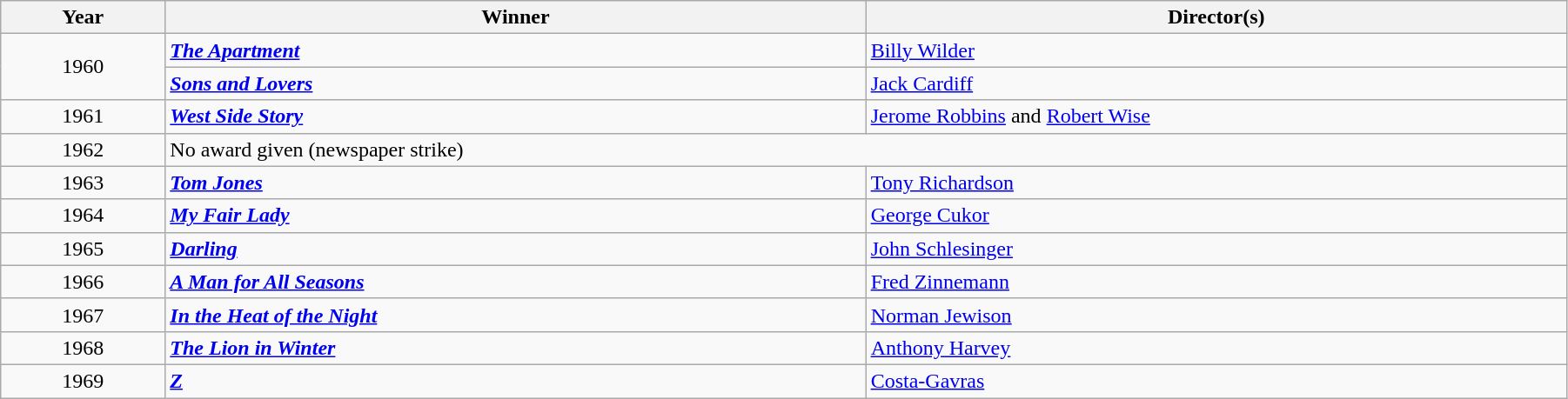<table class="wikitable" width="95%" cellpadding="5">
<tr>
<th width="100"><strong>Year</strong></th>
<th width="450"><strong>Winner</strong></th>
<th width="450"><strong>Director(s)</strong></th>
</tr>
<tr>
<td rowspan="2" style="text-align:center;">1960</td>
<td><strong><em><a href='#'>The Apartment</a></em></strong></td>
<td><a href='#'>Billy Wilder</a></td>
</tr>
<tr>
<td><strong><em><a href='#'>Sons and Lovers</a></em></strong></td>
<td><a href='#'>Jack Cardiff</a></td>
</tr>
<tr>
<td style="text-align:center;">1961</td>
<td><strong><em><a href='#'>West Side Story</a></em></strong></td>
<td><a href='#'>Jerome Robbins</a> and <a href='#'>Robert Wise</a></td>
</tr>
<tr>
<td style="text-align:center;">1962</td>
<td colspan="3">No award given (newspaper strike)</td>
</tr>
<tr>
<td style="text-align:center;">1963</td>
<td><strong><em><a href='#'>Tom Jones</a></em></strong></td>
<td><a href='#'>Tony Richardson</a></td>
</tr>
<tr>
<td style="text-align:center;">1964</td>
<td><strong><em><a href='#'>My Fair Lady</a></em></strong></td>
<td><a href='#'>George Cukor</a></td>
</tr>
<tr>
<td style="text-align:center;">1965</td>
<td><strong><em><a href='#'>Darling</a></em></strong></td>
<td><a href='#'>John Schlesinger</a></td>
</tr>
<tr>
<td style="text-align:center;">1966</td>
<td><strong><em><a href='#'>A Man for All Seasons</a></em></strong></td>
<td><a href='#'>Fred Zinnemann</a></td>
</tr>
<tr>
<td style="text-align:center;">1967</td>
<td><strong><em><a href='#'>In the Heat of the Night</a></em></strong></td>
<td><a href='#'>Norman Jewison</a></td>
</tr>
<tr>
<td style="text-align:center;">1968</td>
<td><strong><em><a href='#'>The Lion in Winter</a></em></strong></td>
<td><a href='#'>Anthony Harvey</a></td>
</tr>
<tr>
<td style="text-align:center;">1969</td>
<td><strong><em><a href='#'>Z</a></em></strong></td>
<td><a href='#'>Costa-Gavras</a></td>
</tr>
</table>
